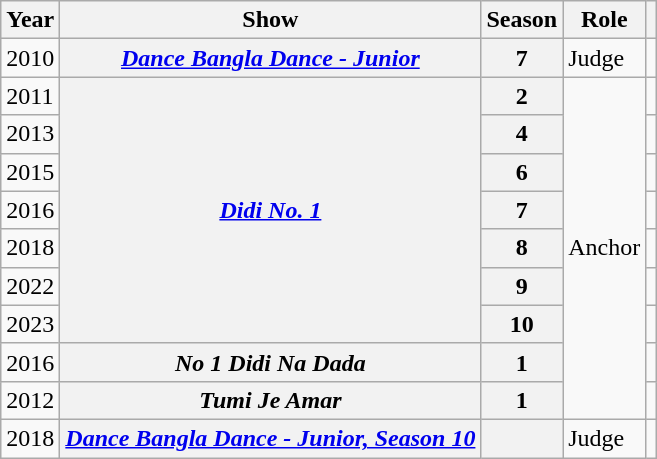<table class="wikitable sortable">
<tr>
<th>Year</th>
<th>Show</th>
<th>Season</th>
<th>Role</th>
<th></th>
</tr>
<tr>
<td>2010</td>
<th scope="row"><em><a href='#'>Dance Bangla Dance - Junior</a></em></th>
<th scope="row">7</th>
<td>Judge</td>
<td></td>
</tr>
<tr>
<td>2011</td>
<th rowspan="7" scope="row"><em><a href='#'>Didi No. 1</a></em></th>
<th scope="row">2</th>
<td rowspan="9">Anchor</td>
<td></td>
</tr>
<tr>
<td>2013</td>
<th scope="row">4</th>
<td></td>
</tr>
<tr>
<td>2015</td>
<th scope="row">6</th>
<td></td>
</tr>
<tr>
<td>2016</td>
<th scope="row">7</th>
<td></td>
</tr>
<tr>
<td>2018</td>
<th scope="row">8</th>
<td></td>
</tr>
<tr>
<td>2022</td>
<th scope="row">9</th>
<td></td>
</tr>
<tr>
<td>2023</td>
<th>10</th>
<td></td>
</tr>
<tr>
<td>2016</td>
<th scope="row"><em>No 1 Didi Na Dada</em></th>
<th scope="row">1</th>
<td></td>
</tr>
<tr>
<td>2012</td>
<th scope="row"><em>Tumi Je Amar</em></th>
<th scope="row">1</th>
<td></td>
</tr>
<tr>
<td>2018</td>
<th scope="row"><em><a href='#'>Dance Bangla Dance - Junior, Season 10</a></em></th>
<th scope="row"></th>
<td>Judge</td>
<td></td>
</tr>
</table>
